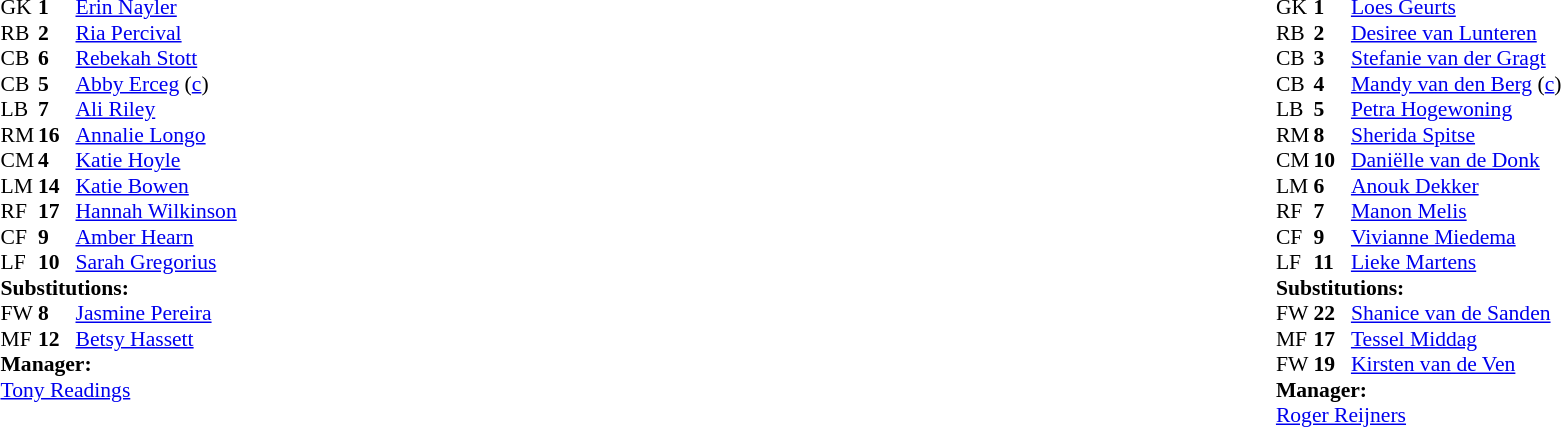<table width="100%">
<tr>
<td valign="top" width="50%"><br><table style="font-size: 90%" cellspacing="0" cellpadding="0">
<tr>
<th width="25"></th>
<th width="25"></th>
</tr>
<tr>
<td>GK</td>
<td><strong>1</strong></td>
<td><a href='#'>Erin Nayler</a></td>
</tr>
<tr>
<td>RB</td>
<td><strong>2</strong></td>
<td><a href='#'>Ria Percival</a></td>
</tr>
<tr>
<td>CB</td>
<td><strong>6</strong></td>
<td><a href='#'>Rebekah Stott</a></td>
</tr>
<tr>
<td>CB</td>
<td><strong>5</strong></td>
<td><a href='#'>Abby Erceg</a> (<a href='#'>c</a>)</td>
</tr>
<tr>
<td>LB</td>
<td><strong>7</strong></td>
<td><a href='#'>Ali Riley</a></td>
</tr>
<tr>
<td>RM</td>
<td><strong>16</strong></td>
<td><a href='#'>Annalie Longo</a></td>
</tr>
<tr>
<td>CM</td>
<td><strong>4</strong></td>
<td><a href='#'>Katie Hoyle</a></td>
</tr>
<tr>
<td>LM</td>
<td><strong>14</strong></td>
<td><a href='#'>Katie Bowen</a></td>
<td></td>
<td></td>
</tr>
<tr>
<td>RF</td>
<td><strong>17</strong></td>
<td><a href='#'>Hannah Wilkinson</a></td>
</tr>
<tr>
<td>CF</td>
<td><strong>9</strong></td>
<td><a href='#'>Amber Hearn</a></td>
</tr>
<tr>
<td>LF</td>
<td><strong>10</strong></td>
<td><a href='#'>Sarah Gregorius</a></td>
<td></td>
<td></td>
</tr>
<tr>
<td colspan=3><strong>Substitutions:</strong></td>
</tr>
<tr>
<td>FW</td>
<td><strong>8</strong></td>
<td><a href='#'>Jasmine Pereira</a></td>
<td></td>
<td></td>
</tr>
<tr>
<td>MF</td>
<td><strong>12</strong></td>
<td><a href='#'>Betsy Hassett</a></td>
<td></td>
<td></td>
</tr>
<tr>
<td colspan=3><strong>Manager:</strong></td>
</tr>
<tr>
<td colspan=3> <a href='#'>Tony Readings</a></td>
</tr>
</table>
</td>
<td valign="top"></td>
<td valign="top" width="50%"><br><table style="font-size: 90%" cellspacing="0" cellpadding="0" align="center">
<tr>
<th width=25></th>
<th width=25></th>
</tr>
<tr>
<td>GK</td>
<td><strong>1</strong></td>
<td><a href='#'>Loes Geurts</a></td>
</tr>
<tr>
<td>RB</td>
<td><strong>2</strong></td>
<td><a href='#'>Desiree van Lunteren</a></td>
</tr>
<tr>
<td>CB</td>
<td><strong>3</strong></td>
<td><a href='#'>Stefanie van der Gragt</a></td>
</tr>
<tr>
<td>CB</td>
<td><strong>4</strong></td>
<td><a href='#'>Mandy van den Berg</a> (<a href='#'>c</a>)</td>
</tr>
<tr>
<td>LB</td>
<td><strong>5</strong></td>
<td><a href='#'>Petra Hogewoning</a></td>
</tr>
<tr>
<td>RM</td>
<td><strong>8</strong></td>
<td><a href='#'>Sherida Spitse</a></td>
</tr>
<tr>
<td>CM</td>
<td><strong>10</strong></td>
<td><a href='#'>Daniëlle van de Donk</a></td>
<td></td>
</tr>
<tr>
<td>LM</td>
<td><strong>6</strong></td>
<td><a href='#'>Anouk Dekker</a></td>
<td></td>
<td></td>
</tr>
<tr>
<td>RF</td>
<td><strong>7</strong></td>
<td><a href='#'>Manon Melis</a></td>
</tr>
<tr>
<td>CF</td>
<td><strong>9</strong></td>
<td><a href='#'>Vivianne Miedema</a></td>
<td></td>
<td></td>
</tr>
<tr>
<td>LF</td>
<td><strong>11</strong></td>
<td><a href='#'>Lieke Martens</a></td>
<td></td>
<td></td>
</tr>
<tr>
<td colspan=3><strong>Substitutions:</strong></td>
</tr>
<tr>
<td>FW</td>
<td><strong>22</strong></td>
<td><a href='#'>Shanice van de Sanden</a></td>
<td></td>
<td></td>
</tr>
<tr>
<td>MF</td>
<td><strong>17</strong></td>
<td><a href='#'>Tessel Middag</a></td>
<td></td>
<td></td>
</tr>
<tr>
<td>FW</td>
<td><strong>19</strong></td>
<td><a href='#'>Kirsten van de Ven</a></td>
<td></td>
<td></td>
</tr>
<tr>
<td colspan=3><strong>Manager:</strong></td>
</tr>
<tr>
<td colspan=3><a href='#'>Roger Reijners</a></td>
</tr>
</table>
</td>
</tr>
</table>
